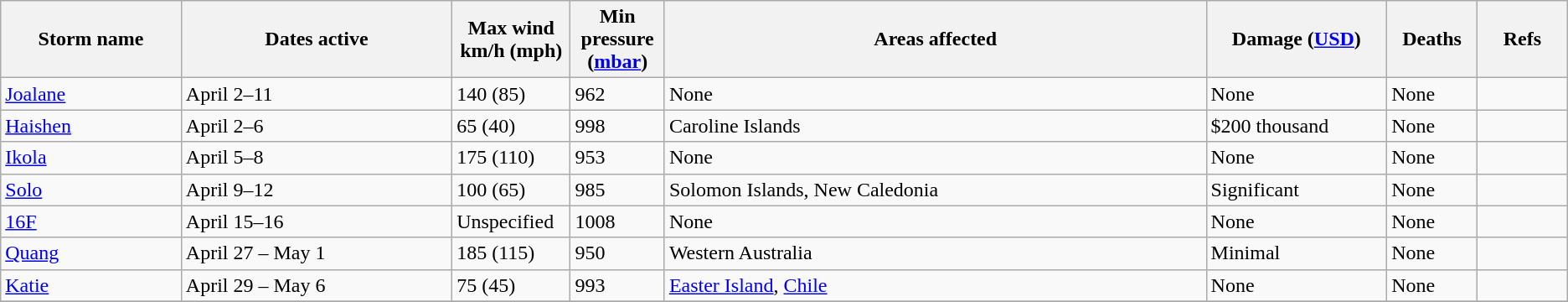<table class="wikitable sortable">
<tr>
<th width="10%"><strong>Storm name</strong></th>
<th width="15%"><strong>Dates active</strong></th>
<th width="5%"><strong>Max wind km/h (mph)</strong></th>
<th width="5%"><strong>Min pressure (<a href='#'>mbar</a>)</strong></th>
<th width="30%"><strong>Areas affected</strong></th>
<th width="10%"><strong>Damage (<a href='#'>USD</a>)</strong></th>
<th width="5%"><strong>Deaths</strong></th>
<th width="5%"><strong>Refs</strong></th>
</tr>
<tr>
<td><a href='#'>Joalane</a></td>
<td>April 2–11</td>
<td>140 (85)</td>
<td>962</td>
<td>None</td>
<td>None</td>
<td>None</td>
<td></td>
</tr>
<tr>
<td><a href='#'>Haishen</a></td>
<td>April 2–6</td>
<td>65 (40)</td>
<td>998</td>
<td>Caroline Islands</td>
<td>$200 thousand</td>
<td>None</td>
<td></td>
</tr>
<tr>
<td><a href='#'>Ikola</a></td>
<td>April 5–8</td>
<td>175 (110)</td>
<td>953</td>
<td>None</td>
<td>None</td>
<td>None</td>
<td></td>
</tr>
<tr>
<td><a href='#'>Solo</a></td>
<td>April 9–12</td>
<td>100 (65)</td>
<td>985</td>
<td>Solomon Islands, New Caledonia</td>
<td>Significant</td>
<td>None</td>
<td></td>
</tr>
<tr>
<td><a href='#'>16F</a></td>
<td>April 15–16</td>
<td>Unspecified</td>
<td>1008</td>
<td>None</td>
<td>None</td>
<td>None</td>
<td></td>
</tr>
<tr>
<td><a href='#'>Quang</a></td>
<td>April 27 – May 1</td>
<td>185 (115)</td>
<td>950</td>
<td>Western Australia</td>
<td>Minimal</td>
<td>None</td>
<td></td>
</tr>
<tr>
<td><a href='#'>Katie</a></td>
<td>April 29 – May 6</td>
<td>75 (45)</td>
<td>993</td>
<td><a href='#'>Easter Island</a>, <a href='#'>Chile</a></td>
<td>None</td>
<td>None</td>
<td></td>
</tr>
<tr>
</tr>
</table>
